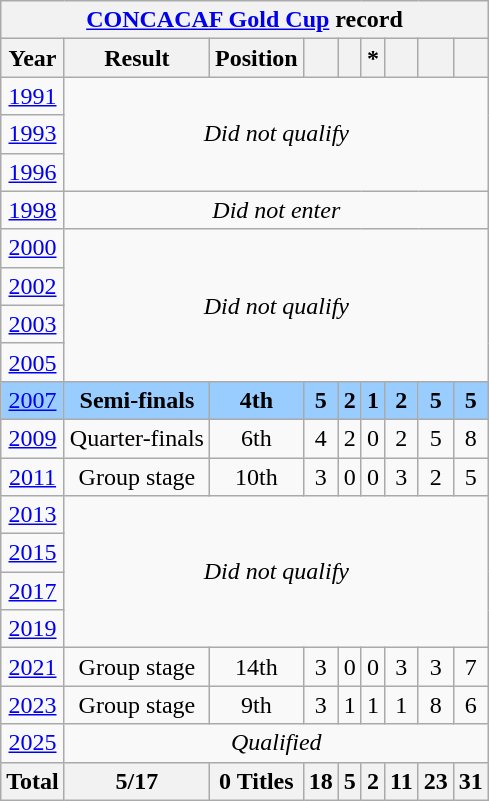<table class="wikitable" style="text-align: center;">
<tr>
<th colspan=9><a href='#'>CONCACAF Gold Cup</a> record</th>
</tr>
<tr>
<th>Year</th>
<th>Result</th>
<th>Position</th>
<th></th>
<th></th>
<th>*</th>
<th></th>
<th></th>
<th></th>
</tr>
<tr>
<td> <a href='#'>1991</a></td>
<td rowspan=3 colspan=9><em>Did not qualify</em></td>
</tr>
<tr>
<td>  <a href='#'>1993</a></td>
</tr>
<tr>
<td> <a href='#'>1996</a></td>
</tr>
<tr>
<td> <a href='#'>1998</a></td>
<td colspan=8><em>Did not enter</em></td>
</tr>
<tr>
<td> <a href='#'>2000</a></td>
<td rowspan=4 colspan=9><em>Did not qualify</em></td>
</tr>
<tr>
<td> <a href='#'>2002</a></td>
</tr>
<tr>
<td>  <a href='#'>2003</a></td>
</tr>
<tr>
<td> <a href='#'>2005</a></td>
</tr>
<tr style="background:#9acdff">
<td> <a href='#'>2007</a></td>
<td><strong>Semi-finals</strong></td>
<td><strong>4th</strong></td>
<td><strong>5</strong></td>
<td><strong>2</strong></td>
<td><strong>1</strong></td>
<td><strong>2</strong></td>
<td><strong>5</strong></td>
<td><strong>5</strong></td>
</tr>
<tr>
<td> <a href='#'>2009</a></td>
<td>Quarter-finals</td>
<td>6th</td>
<td>4</td>
<td>2</td>
<td>0</td>
<td>2</td>
<td>5</td>
<td>8</td>
</tr>
<tr>
<td> <a href='#'>2011</a></td>
<td>Group stage</td>
<td>10th</td>
<td>3</td>
<td>0</td>
<td>0</td>
<td>3</td>
<td>2</td>
<td>5</td>
</tr>
<tr>
<td> <a href='#'>2013</a></td>
<td rowspan=4 colspan=8><em>Did not qualify</em></td>
</tr>
<tr>
<td>  <a href='#'>2015</a></td>
</tr>
<tr>
<td> <a href='#'>2017</a></td>
</tr>
<tr>
<td>   <a href='#'>2019</a></td>
</tr>
<tr>
<td> <a href='#'>2021</a></td>
<td>Group stage</td>
<td>14th</td>
<td>3</td>
<td>0</td>
<td>0</td>
<td>3</td>
<td>3</td>
<td>7</td>
</tr>
<tr>
<td>  <a href='#'>2023</a></td>
<td>Group stage</td>
<td>9th</td>
<td>3</td>
<td>1</td>
<td>1</td>
<td>1</td>
<td>8</td>
<td>6</td>
</tr>
<tr>
<td>  <a href='#'>2025</a></td>
<td colspan=8><em>Qualified</em></td>
</tr>
<tr>
<th>Total</th>
<th>5/17</th>
<th>0 Titles</th>
<th>18</th>
<th>5</th>
<th>2</th>
<th>11</th>
<th>23</th>
<th>31</th>
</tr>
</table>
